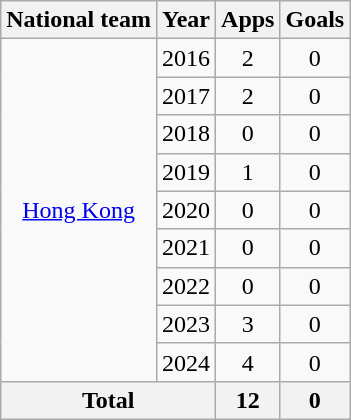<table class="wikitable" style="text-align:center">
<tr>
<th>National team</th>
<th>Year</th>
<th>Apps</th>
<th>Goals</th>
</tr>
<tr>
<td rowspan="9"><a href='#'>Hong Kong</a></td>
<td>2016</td>
<td>2</td>
<td>0</td>
</tr>
<tr>
<td>2017</td>
<td>2</td>
<td>0</td>
</tr>
<tr>
<td>2018</td>
<td>0</td>
<td>0</td>
</tr>
<tr>
<td>2019</td>
<td>1</td>
<td>0</td>
</tr>
<tr>
<td>2020</td>
<td>0</td>
<td>0</td>
</tr>
<tr>
<td>2021</td>
<td>0</td>
<td>0</td>
</tr>
<tr>
<td>2022</td>
<td>0</td>
<td>0</td>
</tr>
<tr>
<td>2023</td>
<td>3</td>
<td>0</td>
</tr>
<tr>
<td>2024</td>
<td>4</td>
<td>0</td>
</tr>
<tr>
<th colspan=2>Total</th>
<th>12</th>
<th>0</th>
</tr>
</table>
